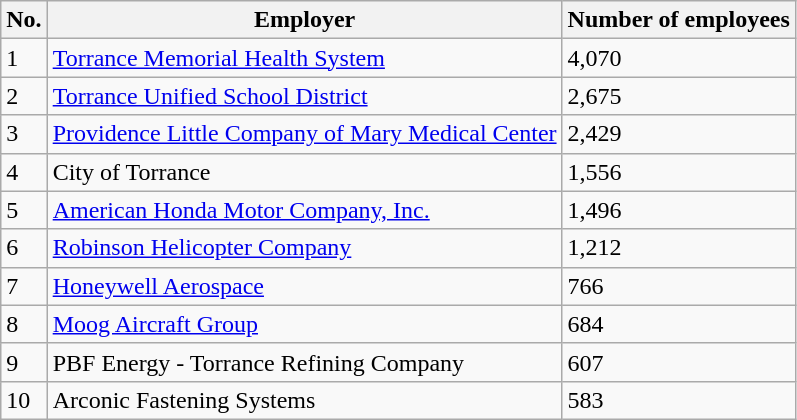<table class="wikitable">
<tr>
<th>No.</th>
<th>Employer</th>
<th>Number of employees</th>
</tr>
<tr>
<td>1</td>
<td><a href='#'>Torrance Memorial Health System</a></td>
<td>4,070</td>
</tr>
<tr>
<td>2</td>
<td><a href='#'>Torrance Unified School District</a></td>
<td>2,675</td>
</tr>
<tr>
<td>3</td>
<td><a href='#'>Providence Little Company of Mary Medical Center</a></td>
<td>2,429</td>
</tr>
<tr>
<td>4</td>
<td>City of Torrance</td>
<td>1,556</td>
</tr>
<tr>
<td>5</td>
<td><a href='#'>American Honda Motor Company, Inc.</a></td>
<td>1,496</td>
</tr>
<tr>
<td>6</td>
<td><a href='#'>Robinson Helicopter Company</a></td>
<td>1,212</td>
</tr>
<tr>
<td>7</td>
<td><a href='#'>Honeywell Aerospace</a></td>
<td>766</td>
</tr>
<tr>
<td>8</td>
<td><a href='#'>Moog Aircraft Group</a></td>
<td>684</td>
</tr>
<tr>
<td>9</td>
<td>PBF Energy - Torrance Refining Company</td>
<td>607</td>
</tr>
<tr>
<td>10</td>
<td>Arconic Fastening Systems</td>
<td>583</td>
</tr>
</table>
